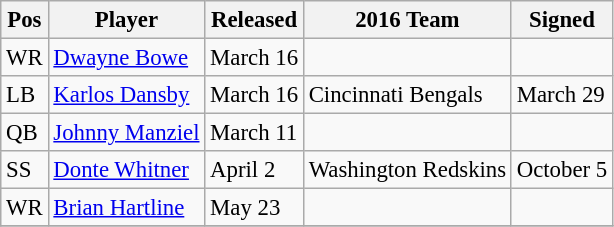<table class="wikitable" style="font-size: 95%;">
<tr>
<th>Pos</th>
<th>Player</th>
<th>Released</th>
<th>2016 Team</th>
<th>Signed</th>
</tr>
<tr>
<td>WR</td>
<td><a href='#'>Dwayne Bowe</a></td>
<td>March 16</td>
<td></td>
<td></td>
</tr>
<tr>
<td>LB</td>
<td><a href='#'>Karlos Dansby</a></td>
<td>March 16</td>
<td>Cincinnati Bengals</td>
<td>March 29</td>
</tr>
<tr>
<td>QB</td>
<td><a href='#'>Johnny Manziel</a></td>
<td>March 11</td>
<td></td>
<td></td>
</tr>
<tr>
<td>SS</td>
<td><a href='#'>Donte Whitner</a></td>
<td>April 2</td>
<td>Washington Redskins</td>
<td>October 5</td>
</tr>
<tr>
<td>WR</td>
<td><a href='#'>Brian Hartline</a></td>
<td>May 23</td>
<td></td>
<td></td>
</tr>
<tr>
</tr>
</table>
